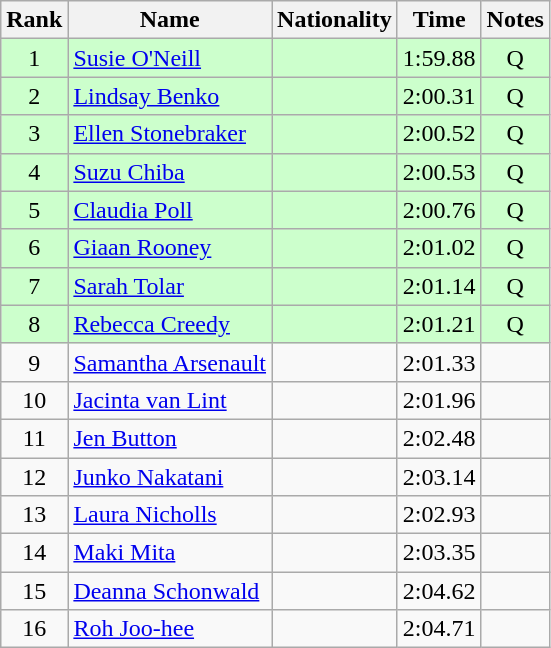<table class="wikitable sortable" style="text-align:center">
<tr>
<th>Rank</th>
<th>Name</th>
<th>Nationality</th>
<th>Time</th>
<th>Notes</th>
</tr>
<tr bgcolor=ccffcc>
<td>1</td>
<td align=left><a href='#'>Susie O'Neill</a></td>
<td align=left></td>
<td>1:59.88</td>
<td>Q</td>
</tr>
<tr bgcolor=ccffcc>
<td>2</td>
<td align=left><a href='#'>Lindsay Benko</a></td>
<td align=left></td>
<td>2:00.31</td>
<td>Q</td>
</tr>
<tr bgcolor=ccffcc>
<td>3</td>
<td align=left><a href='#'>Ellen Stonebraker</a></td>
<td align=left></td>
<td>2:00.52</td>
<td>Q</td>
</tr>
<tr bgcolor=ccffcc>
<td>4</td>
<td align=left><a href='#'>Suzu Chiba</a></td>
<td align=left></td>
<td>2:00.53</td>
<td>Q</td>
</tr>
<tr bgcolor=ccffcc>
<td>5</td>
<td align=left><a href='#'>Claudia Poll</a></td>
<td align=left></td>
<td>2:00.76</td>
<td>Q</td>
</tr>
<tr bgcolor=ccffcc>
<td>6</td>
<td align=left><a href='#'>Giaan Rooney</a></td>
<td align=left></td>
<td>2:01.02</td>
<td>Q</td>
</tr>
<tr bgcolor=ccffcc>
<td>7</td>
<td align=left><a href='#'>Sarah Tolar</a></td>
<td align=left></td>
<td>2:01.14</td>
<td>Q</td>
</tr>
<tr bgcolor=ccffcc>
<td>8</td>
<td align=left><a href='#'>Rebecca Creedy</a></td>
<td align=left></td>
<td>2:01.21</td>
<td>Q</td>
</tr>
<tr>
<td>9</td>
<td align=left><a href='#'>Samantha Arsenault</a></td>
<td align=left></td>
<td>2:01.33</td>
<td></td>
</tr>
<tr>
<td>10</td>
<td align=left><a href='#'>Jacinta van Lint</a></td>
<td align=left></td>
<td>2:01.96</td>
<td></td>
</tr>
<tr>
<td>11</td>
<td align=left><a href='#'>Jen Button</a></td>
<td align=left></td>
<td>2:02.48</td>
<td></td>
</tr>
<tr>
<td>12</td>
<td align=left><a href='#'>Junko Nakatani</a></td>
<td align=left></td>
<td>2:03.14</td>
<td></td>
</tr>
<tr>
<td>13</td>
<td align=left><a href='#'>Laura Nicholls</a></td>
<td align=left></td>
<td>2:02.93</td>
<td></td>
</tr>
<tr>
<td>14</td>
<td align=left><a href='#'>Maki Mita</a></td>
<td align=left></td>
<td>2:03.35</td>
<td></td>
</tr>
<tr>
<td>15</td>
<td align=left><a href='#'>Deanna Schonwald</a></td>
<td align=left></td>
<td>2:04.62</td>
<td></td>
</tr>
<tr>
<td>16</td>
<td align=left><a href='#'>Roh Joo-hee</a></td>
<td align=left></td>
<td>2:04.71</td>
<td></td>
</tr>
</table>
